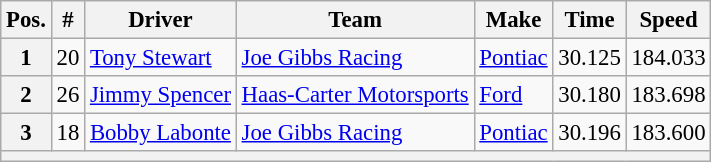<table class="wikitable" style="font-size:95%">
<tr>
<th>Pos.</th>
<th>#</th>
<th>Driver</th>
<th>Team</th>
<th>Make</th>
<th>Time</th>
<th>Speed</th>
</tr>
<tr>
<th>1</th>
<td>20</td>
<td><a href='#'>Tony Stewart</a></td>
<td><a href='#'>Joe Gibbs Racing</a></td>
<td><a href='#'>Pontiac</a></td>
<td>30.125</td>
<td>184.033</td>
</tr>
<tr>
<th>2</th>
<td>26</td>
<td><a href='#'>Jimmy Spencer</a></td>
<td><a href='#'>Haas-Carter Motorsports</a></td>
<td><a href='#'>Ford</a></td>
<td>30.180</td>
<td>183.698</td>
</tr>
<tr>
<th>3</th>
<td>18</td>
<td><a href='#'>Bobby Labonte</a></td>
<td><a href='#'>Joe Gibbs Racing</a></td>
<td><a href='#'>Pontiac</a></td>
<td>30.196</td>
<td>183.600</td>
</tr>
<tr>
<th colspan="7"></th>
</tr>
</table>
